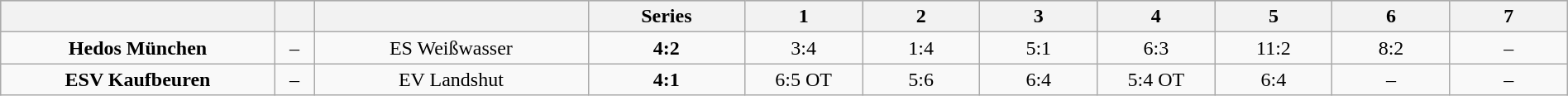<table class="wikitable" width="100%">
<tr style="background-color:#c0c0c0;">
<th style="width:17.5%;"></th>
<th style="width:2.5%;"></th>
<th style="width:17.5%;"></th>
<th style="width:10%;">Series</th>
<th style="width:7.5%;">1</th>
<th style="width:7.5%;">2</th>
<th style="width:7.5%;">3</th>
<th style="width:7.5%;">4</th>
<th style="width:7.5%;">5</th>
<th style="width:7.5%;">6</th>
<th style="width:7.5%;">7</th>
</tr>
<tr align="center">
<td><strong>Hedos München</strong></td>
<td>–</td>
<td>ES Weißwasser</td>
<td><strong>4:2</strong></td>
<td>3:4</td>
<td>1:4</td>
<td>5:1</td>
<td>6:3</td>
<td>11:2</td>
<td>8:2</td>
<td>–</td>
</tr>
<tr align="center">
<td><strong>ESV Kaufbeuren</strong></td>
<td>–</td>
<td>EV Landshut</td>
<td><strong>4:1</strong></td>
<td>6:5 OT</td>
<td>5:6</td>
<td>6:4</td>
<td>5:4 OT</td>
<td>6:4</td>
<td>–</td>
<td>–</td>
</tr>
</table>
